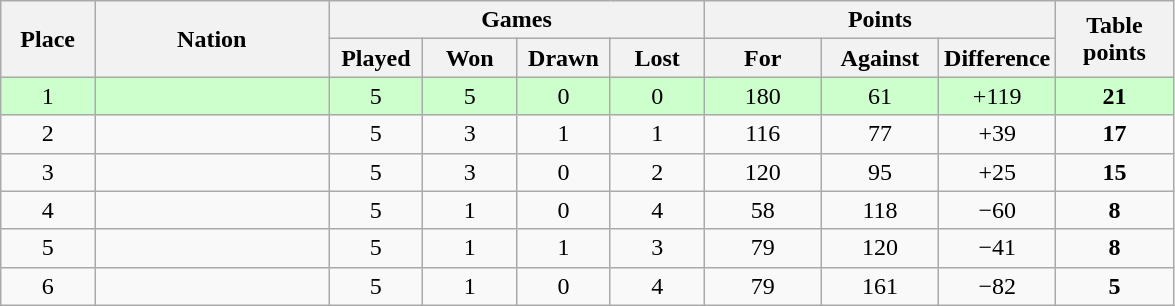<table class="wikitable" style="text-align:center">
<tr>
<th rowspan=2 width="8%">Place</th>
<th rowspan=2 width="20%">Nation</th>
<th colspan=4 width="32%">Games</th>
<th colspan=3 width="30%">Points</th>
<th rowspan=2 width="10%">Table<br>points</th>
</tr>
<tr>
<th width="8%">Played</th>
<th width="8%">Won</th>
<th width="8%">Drawn</th>
<th width="8%">Lost</th>
<th width="10%">For</th>
<th width="10%">Against</th>
<th width="10%">Difference</th>
</tr>
<tr bgcolor="#ccffcc">
<td>1</td>
<td align=left></td>
<td>5</td>
<td>5</td>
<td>0</td>
<td>0</td>
<td>180</td>
<td>61</td>
<td>+119</td>
<td><strong>21</strong></td>
</tr>
<tr>
<td>2</td>
<td align=left></td>
<td>5</td>
<td>3</td>
<td>1</td>
<td>1</td>
<td>116</td>
<td>77</td>
<td>+39</td>
<td><strong>17</strong></td>
</tr>
<tr>
<td>3</td>
<td align=left></td>
<td>5</td>
<td>3</td>
<td>0</td>
<td>2</td>
<td>120</td>
<td>95</td>
<td>+25</td>
<td><strong>15</strong></td>
</tr>
<tr>
<td>4</td>
<td align=left></td>
<td>5</td>
<td>1</td>
<td>0</td>
<td>4</td>
<td>58</td>
<td>118</td>
<td>−60</td>
<td><strong>8</strong></td>
</tr>
<tr>
<td>5</td>
<td align=left></td>
<td>5</td>
<td>1</td>
<td>1</td>
<td>3</td>
<td>79</td>
<td>120</td>
<td>−41</td>
<td><strong>8</strong></td>
</tr>
<tr>
<td>6</td>
<td align=left></td>
<td>5</td>
<td>1</td>
<td>0</td>
<td>4</td>
<td>79</td>
<td>161</td>
<td>−82</td>
<td><strong>5</strong></td>
</tr>
</table>
